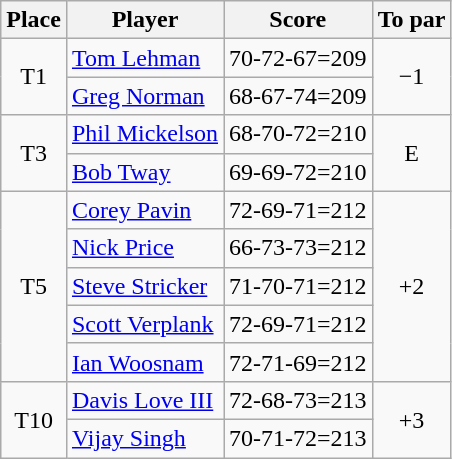<table class="wikitable">
<tr>
<th>Place</th>
<th>Player</th>
<th>Score</th>
<th>To par</th>
</tr>
<tr>
<td rowspan="2" align=center>T1</td>
<td> <a href='#'>Tom Lehman</a></td>
<td align=center>70-72-67=209</td>
<td rowspan="2" align=center>−1</td>
</tr>
<tr>
<td> <a href='#'>Greg Norman</a></td>
<td align=center>68-67-74=209</td>
</tr>
<tr>
<td rowspan="2" align=center>T3</td>
<td> <a href='#'>Phil Mickelson</a></td>
<td align=center>68-70-72=210</td>
<td rowspan="2" align=center>E</td>
</tr>
<tr>
<td> <a href='#'>Bob Tway</a></td>
<td align=center>69-69-72=210</td>
</tr>
<tr>
<td rowspan="5" align=center>T5</td>
<td> <a href='#'>Corey Pavin</a></td>
<td align=center>72-69-71=212</td>
<td rowspan="5"  align=center>+2</td>
</tr>
<tr>
<td> <a href='#'>Nick Price</a></td>
<td align=center>66-73-73=212</td>
</tr>
<tr>
<td> <a href='#'>Steve Stricker</a></td>
<td align=center>71-70-71=212</td>
</tr>
<tr>
<td> <a href='#'>Scott Verplank</a></td>
<td align=center>72-69-71=212</td>
</tr>
<tr>
<td> <a href='#'>Ian Woosnam</a></td>
<td align=center>72-71-69=212</td>
</tr>
<tr>
<td rowspan="2" align=center>T10</td>
<td> <a href='#'>Davis Love III</a></td>
<td align=center>72-68-73=213</td>
<td rowspan="2" align=center>+3</td>
</tr>
<tr>
<td> <a href='#'>Vijay Singh</a></td>
<td align=center>70-71-72=213</td>
</tr>
</table>
